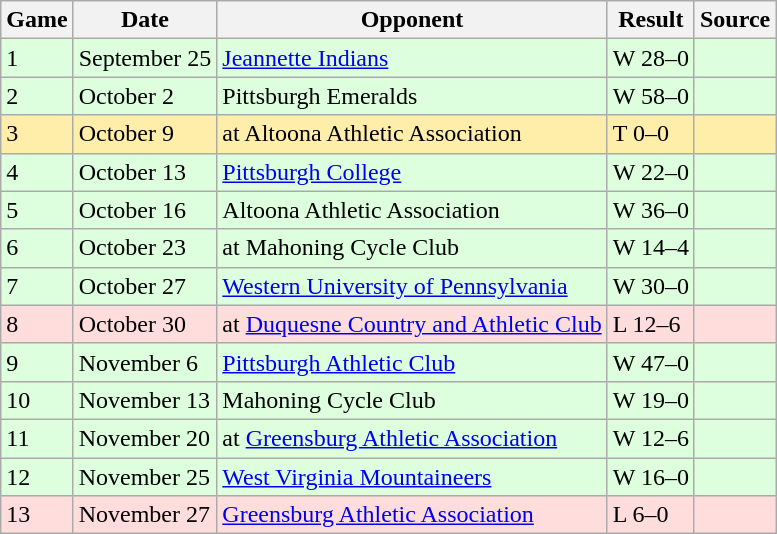<table class="wikitable">
<tr>
<th>Game</th>
<th>Date</th>
<th>Opponent</th>
<th>Result</th>
<th>Source</th>
</tr>
<tr style="background: #ddffdd;">
<td>1</td>
<td>September 25</td>
<td><a href='#'>Jeannette Indians</a></td>
<td>W 28–0</td>
<td></td>
</tr>
<tr style="background: #ddffdd;">
<td>2</td>
<td>October 2</td>
<td>Pittsburgh Emeralds</td>
<td>W 58–0</td>
<td></td>
</tr>
<tr style="background: #ffeeaa;">
<td>3</td>
<td>October 9</td>
<td>at Altoona Athletic Association</td>
<td>T 0–0</td>
<td></td>
</tr>
<tr style="background: #ddffdd;">
<td>4</td>
<td>October 13</td>
<td><a href='#'>Pittsburgh College</a></td>
<td>W 22–0</td>
<td style="text-align:center"></td>
</tr>
<tr style="background: #ddffdd;">
<td>5</td>
<td>October 16</td>
<td>Altoona Athletic Association</td>
<td>W 36–0</td>
<td></td>
</tr>
<tr style="background: #ddffdd;">
<td>6</td>
<td>October 23</td>
<td>at Mahoning Cycle Club</td>
<td>W 14–4</td>
<td style="text-align:center"></td>
</tr>
<tr style="background: #ddffdd;">
<td>7</td>
<td>October 27</td>
<td><a href='#'>Western University of Pennsylvania</a></td>
<td>W 30–0</td>
<td style="text-align:center"></td>
</tr>
<tr style="background: #ffdddd;">
<td>8</td>
<td>October 30</td>
<td>at <a href='#'>Duquesne Country and Athletic Club</a></td>
<td>L 12–6</td>
<td style="text-align:center"></td>
</tr>
<tr style="background: #ddffdd;">
<td>9</td>
<td>November 6</td>
<td><a href='#'>Pittsburgh Athletic Club</a></td>
<td>W 47–0</td>
<td style="text-align:center"></td>
</tr>
<tr style="background: #ddffdd;">
<td>10</td>
<td>November 13</td>
<td>Mahoning Cycle Club</td>
<td>W 19–0</td>
<td style="text-align:center"></td>
</tr>
<tr style="background: #ddffdd;">
<td>11</td>
<td>November 20</td>
<td>at <a href='#'>Greensburg Athletic Association</a></td>
<td>W 12–6</td>
<td></td>
</tr>
<tr style="background: #ddffdd;">
<td>12</td>
<td>November 25</td>
<td><a href='#'>West Virginia Mountaineers</a></td>
<td>W 16–0</td>
<td style="text-align:center"></td>
</tr>
<tr style="background: #ffdddd;">
<td>13</td>
<td>November 27</td>
<td><a href='#'>Greensburg Athletic Association</a></td>
<td>L 6–0</td>
<td></td>
</tr>
</table>
